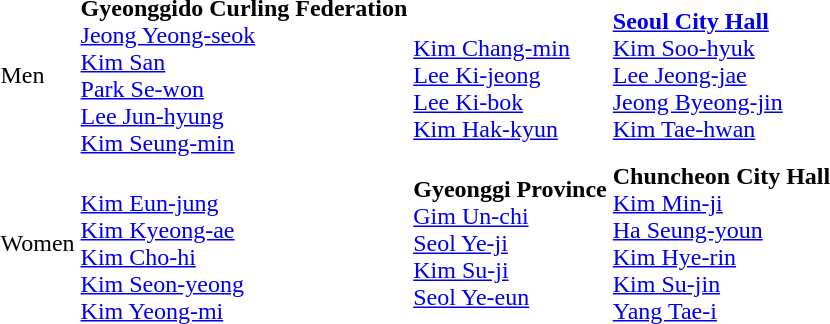<table>
<tr>
<td>Men</td>
<td><strong> Gyeonggido Curling Federation</strong><br><a href='#'>Jeong Yeong-seok</a><br><a href='#'>Kim San</a><br><a href='#'>Park Se-won</a><br><a href='#'>Lee Jun-hyung</a><br><a href='#'>Kim Seung-min</a></td>
<td><strong></strong><br><a href='#'>Kim Chang-min</a><br><a href='#'>Lee Ki-jeong</a><br><a href='#'>Lee Ki-bok</a><br><a href='#'>Kim Hak-kyun</a></td>
<td><strong> <a href='#'>Seoul City Hall</a></strong><br><a href='#'>Kim Soo-hyuk</a><br><a href='#'>Lee Jeong-jae</a><br><a href='#'>Jeong Byeong-jin</a><br><a href='#'>Kim Tae-hwan</a></td>
</tr>
<tr>
<td>Women</td>
<td><strong></strong><br><a href='#'>Kim Eun-jung</a><br><a href='#'>Kim Kyeong-ae</a><br><a href='#'>Kim Cho-hi</a><br><a href='#'>Kim Seon-yeong</a><br><a href='#'>Kim Yeong-mi</a></td>
<td><strong> Gyeonggi Province</strong><br><a href='#'>Gim Un-chi</a><br><a href='#'>Seol Ye-ji</a><br><a href='#'>Kim Su-ji</a><br><a href='#'>Seol Ye-eun</a></td>
<td><strong> Chuncheon City Hall</strong><br><a href='#'>Kim Min-ji</a><br><a href='#'>Ha Seung-youn</a><br><a href='#'>Kim Hye-rin</a><br><a href='#'>Kim Su-jin</a><br><a href='#'>Yang Tae-i</a></td>
</tr>
</table>
